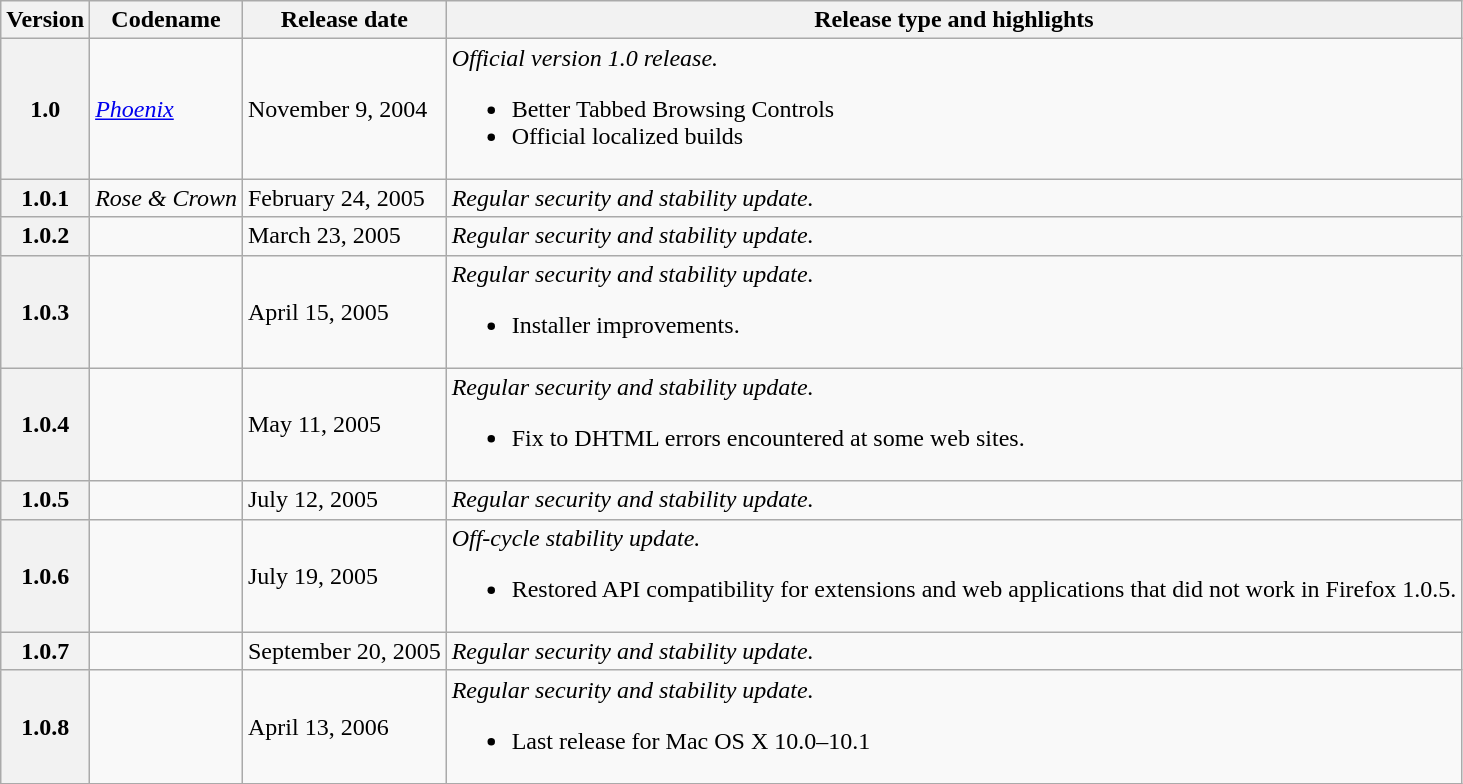<table class="wikitable mw-collapsible">
<tr>
<th scope="col">Version</th>
<th scope="col">Codename</th>
<th scope="col">Release date</th>
<th scope="col">Release type and highlights</th>
</tr>
<tr>
<th scope="row">1.0</th>
<td><em><a href='#'>Phoenix</a></em></td>
<td>November 9, 2004</td>
<td><em>Official version 1.0 release.</em><br><ul><li>Better Tabbed Browsing Controls</li><li>Official localized builds</li></ul></td>
</tr>
<tr>
<th scope="row">1.0.1</th>
<td><em>Rose & Crown</em></td>
<td>February 24, 2005</td>
<td><em>Regular security and stability update.</em></td>
</tr>
<tr>
<th scope="row">1.0.2</th>
<td></td>
<td>March 23, 2005</td>
<td><em>Regular security and stability update.</em></td>
</tr>
<tr>
<th scope="row">1.0.3</th>
<td></td>
<td>April 15, 2005</td>
<td><em>Regular security and stability update.</em><br><ul><li>Installer improvements.</li></ul></td>
</tr>
<tr>
<th scope="row">1.0.4</th>
<td></td>
<td>May 11, 2005</td>
<td><em>Regular security and stability update.</em><br><ul><li>Fix to DHTML errors encountered at some web sites.</li></ul></td>
</tr>
<tr>
<th scope="row">1.0.5</th>
<td></td>
<td>July 12, 2005</td>
<td><em>Regular security and stability update.</em></td>
</tr>
<tr>
<th scope="row">1.0.6</th>
<td></td>
<td>July 19, 2005</td>
<td><em>Off-cycle stability update.</em><br><ul><li>Restored API compatibility for extensions and web applications that did not work in Firefox 1.0.5.</li></ul></td>
</tr>
<tr>
<th scope="row">1.0.7</th>
<td></td>
<td>September 20, 2005</td>
<td><em>Regular security and stability update.</em></td>
</tr>
<tr>
<th scope="row">1.0.8</th>
<td></td>
<td>April 13, 2006</td>
<td><em>Regular security and stability update.</em><br><ul><li>Last release for Mac OS X 10.0–10.1</li></ul></td>
</tr>
</table>
